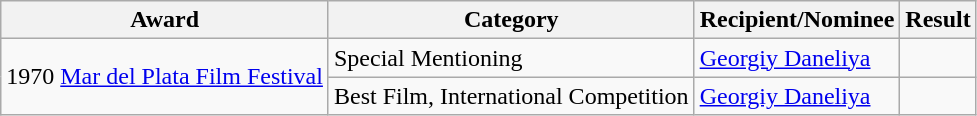<table class="wikitable plainrowheaders sortable">
<tr>
<th scope="col">Award</th>
<th scope="col">Category</th>
<th scope="col">Recipient/Nominee</th>
<th scope="col">Result</th>
</tr>
<tr>
<td rowspan="3">1970 <a href='#'>Mar del Plata Film Festival</a></td>
<td>Special Mentioning</td>
<td><a href='#'>Georgiy Daneliya</a></td>
<td></td>
</tr>
<tr>
<td>Best Film, International Competition</td>
<td><a href='#'>Georgiy Daneliya</a></td>
<td></td>
</tr>
</table>
